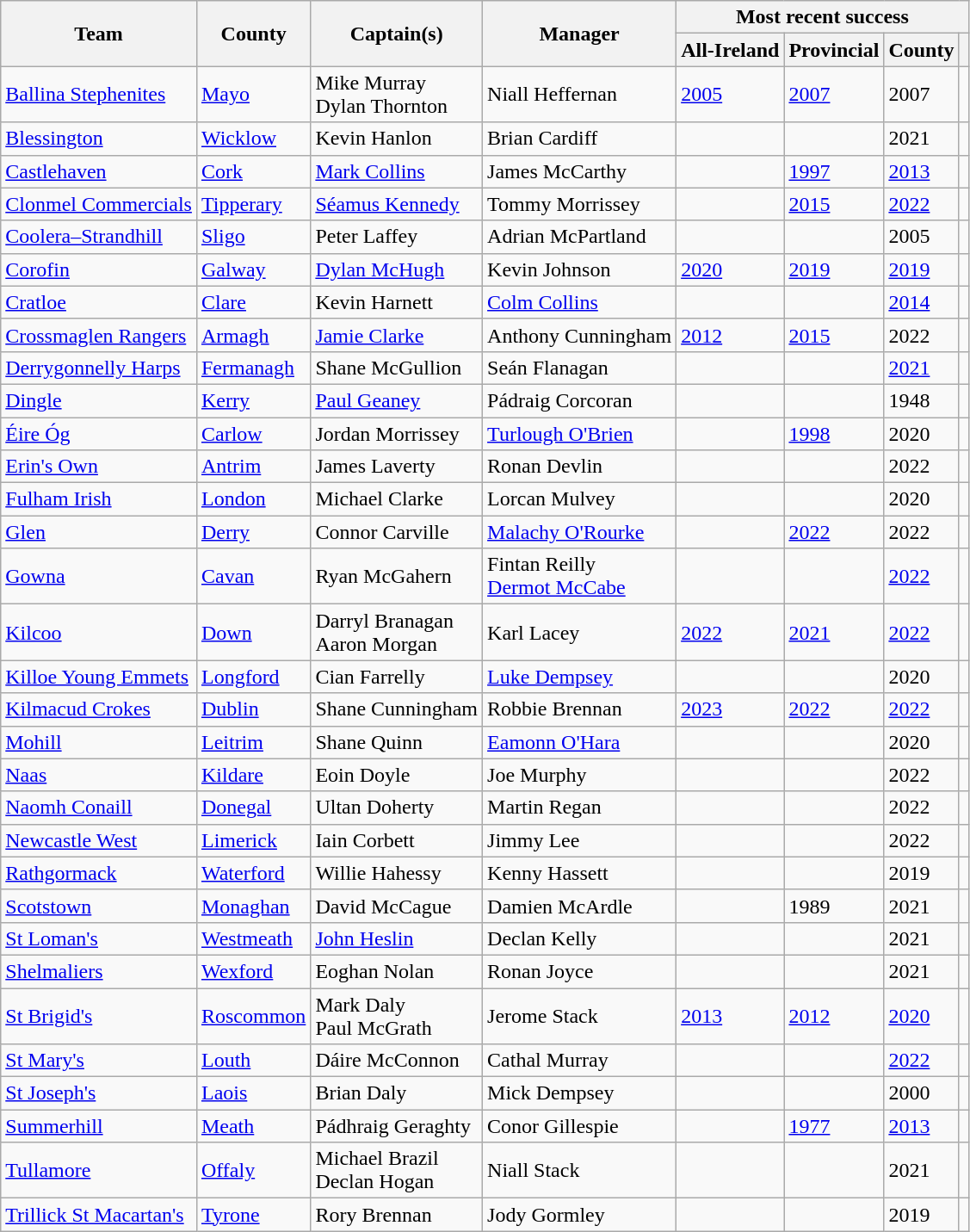<table class="wikitable sortable">
<tr>
<th rowspan="2">Team</th>
<th rowspan="2">County</th>
<th rowspan="2">Captain(s)</th>
<th rowspan="2">Manager</th>
<th colspan="4">Most recent success</th>
</tr>
<tr>
<th>All-Ireland</th>
<th>Provincial</th>
<th>County</th>
<th></th>
</tr>
<tr>
<td> <a href='#'>Ballina Stephenites</a></td>
<td><a href='#'>Mayo</a></td>
<td>Mike Murray<br>Dylan Thornton</td>
<td>Niall Heffernan</td>
<td><a href='#'>2005</a></td>
<td><a href='#'>2007</a></td>
<td>2007</td>
<td></td>
</tr>
<tr>
<td> <a href='#'>Blessington</a></td>
<td><a href='#'>Wicklow</a></td>
<td>Kevin Hanlon</td>
<td>Brian Cardiff</td>
<td></td>
<td></td>
<td>2021</td>
<td></td>
</tr>
<tr>
<td> <a href='#'>Castlehaven</a></td>
<td><a href='#'>Cork</a></td>
<td><a href='#'>Mark Collins</a></td>
<td>James McCarthy</td>
<td></td>
<td><a href='#'>1997</a></td>
<td><a href='#'>2013</a></td>
<td></td>
</tr>
<tr>
<td> <a href='#'>Clonmel Commercials</a></td>
<td><a href='#'>Tipperary</a></td>
<td><a href='#'>Séamus Kennedy</a></td>
<td>Tommy Morrissey</td>
<td></td>
<td><a href='#'>2015</a></td>
<td><a href='#'>2022</a></td>
<td></td>
</tr>
<tr>
<td> <a href='#'>Coolera–Strandhill</a></td>
<td><a href='#'>Sligo</a></td>
<td>Peter Laffey</td>
<td>Adrian McPartland</td>
<td></td>
<td></td>
<td>2005</td>
<td></td>
</tr>
<tr>
<td> <a href='#'>Corofin</a></td>
<td><a href='#'>Galway</a></td>
<td><a href='#'>Dylan McHugh</a></td>
<td>Kevin Johnson</td>
<td><a href='#'>2020</a></td>
<td><a href='#'>2019</a></td>
<td><a href='#'>2019</a></td>
<td></td>
</tr>
<tr>
<td> <a href='#'>Cratloe</a></td>
<td><a href='#'>Clare</a></td>
<td>Kevin Harnett</td>
<td><a href='#'>Colm Collins</a></td>
<td></td>
<td></td>
<td><a href='#'>2014</a></td>
<td></td>
</tr>
<tr>
<td> <a href='#'>Crossmaglen Rangers</a></td>
<td><a href='#'>Armagh</a></td>
<td><a href='#'>Jamie Clarke</a></td>
<td>Anthony Cunningham</td>
<td><a href='#'>2012</a></td>
<td><a href='#'>2015</a></td>
<td>2022</td>
<td></td>
</tr>
<tr>
<td> <a href='#'>Derrygonnelly Harps</a></td>
<td><a href='#'>Fermanagh</a></td>
<td>Shane McGullion</td>
<td>Seán Flanagan</td>
<td></td>
<td></td>
<td><a href='#'>2021</a></td>
<td></td>
</tr>
<tr>
<td> <a href='#'>Dingle</a></td>
<td><a href='#'>Kerry</a></td>
<td><a href='#'>Paul Geaney</a></td>
<td>Pádraig Corcoran</td>
<td></td>
<td></td>
<td>1948</td>
<td></td>
</tr>
<tr>
<td> <a href='#'>Éire Óg</a></td>
<td><a href='#'>Carlow</a></td>
<td>Jordan Morrissey</td>
<td><a href='#'>Turlough O'Brien</a></td>
<td></td>
<td><a href='#'>1998</a></td>
<td>2020</td>
<td></td>
</tr>
<tr>
<td> <a href='#'>Erin's Own</a></td>
<td><a href='#'>Antrim</a></td>
<td>James Laverty</td>
<td>Ronan Devlin</td>
<td></td>
<td></td>
<td>2022</td>
<td></td>
</tr>
<tr>
<td> <a href='#'>Fulham Irish</a></td>
<td><a href='#'>London</a></td>
<td>Michael Clarke</td>
<td>Lorcan Mulvey</td>
<td></td>
<td></td>
<td>2020</td>
<td></td>
</tr>
<tr>
<td> <a href='#'>Glen</a></td>
<td><a href='#'>Derry</a></td>
<td>Connor Carville</td>
<td><a href='#'>Malachy O'Rourke</a></td>
<td></td>
<td><a href='#'>2022</a></td>
<td>2022</td>
<td></td>
</tr>
<tr>
<td> <a href='#'>Gowna</a></td>
<td><a href='#'>Cavan</a></td>
<td>Ryan McGahern</td>
<td>Fintan Reilly<br><a href='#'>Dermot McCabe</a></td>
<td></td>
<td></td>
<td><a href='#'>2022</a></td>
<td></td>
</tr>
<tr>
<td> <a href='#'>Kilcoo</a></td>
<td><a href='#'>Down</a></td>
<td>Darryl Branagan<br>Aaron Morgan</td>
<td>Karl Lacey</td>
<td><a href='#'>2022</a></td>
<td><a href='#'>2021</a></td>
<td><a href='#'>2022</a></td>
<td></td>
</tr>
<tr>
<td> <a href='#'>Killoe Young Emmets</a></td>
<td><a href='#'>Longford</a></td>
<td>Cian Farrelly</td>
<td><a href='#'>Luke Dempsey</a></td>
<td></td>
<td></td>
<td>2020</td>
<td></td>
</tr>
<tr>
<td> <a href='#'>Kilmacud Crokes</a></td>
<td><a href='#'>Dublin</a></td>
<td>Shane Cunningham</td>
<td>Robbie Brennan</td>
<td><a href='#'>2023</a></td>
<td><a href='#'>2022</a></td>
<td><a href='#'>2022</a></td>
<td></td>
</tr>
<tr>
<td> <a href='#'>Mohill</a></td>
<td><a href='#'>Leitrim</a></td>
<td>Shane Quinn</td>
<td><a href='#'>Eamonn O'Hara</a></td>
<td></td>
<td></td>
<td>2020</td>
<td></td>
</tr>
<tr>
<td> <a href='#'>Naas</a></td>
<td><a href='#'>Kildare</a></td>
<td>Eoin Doyle</td>
<td>Joe Murphy</td>
<td></td>
<td></td>
<td>2022</td>
<td></td>
</tr>
<tr>
<td> <a href='#'>Naomh Conaill</a></td>
<td><a href='#'>Donegal</a></td>
<td>Ultan Doherty</td>
<td>Martin Regan</td>
<td></td>
<td></td>
<td>2022</td>
<td></td>
</tr>
<tr>
<td> <a href='#'>Newcastle West</a></td>
<td><a href='#'>Limerick</a></td>
<td>Iain Corbett</td>
<td>Jimmy Lee</td>
<td></td>
<td></td>
<td>2022</td>
<td></td>
</tr>
<tr>
<td> <a href='#'>Rathgormack</a></td>
<td><a href='#'>Waterford</a></td>
<td>Willie Hahessy</td>
<td>Kenny Hassett</td>
<td></td>
<td></td>
<td>2019</td>
<td></td>
</tr>
<tr>
<td> <a href='#'>Scotstown</a></td>
<td><a href='#'>Monaghan</a></td>
<td>David McCague</td>
<td>Damien McArdle</td>
<td></td>
<td>1989</td>
<td>2021</td>
<td></td>
</tr>
<tr>
<td> <a href='#'>St Loman's</a></td>
<td><a href='#'>Westmeath</a></td>
<td><a href='#'>John Heslin</a></td>
<td>Declan Kelly</td>
<td></td>
<td></td>
<td>2021</td>
<td></td>
</tr>
<tr>
<td> <a href='#'>Shelmaliers</a></td>
<td><a href='#'>Wexford</a></td>
<td>Eoghan Nolan</td>
<td>Ronan Joyce</td>
<td></td>
<td></td>
<td>2021</td>
<td></td>
</tr>
<tr>
<td> <a href='#'>St Brigid's</a></td>
<td><a href='#'>Roscommon</a></td>
<td>Mark Daly<br>Paul McGrath</td>
<td>Jerome Stack</td>
<td><a href='#'>2013</a></td>
<td><a href='#'>2012</a></td>
<td><a href='#'>2020</a></td>
<td></td>
</tr>
<tr>
<td> <a href='#'>St Mary's</a></td>
<td><a href='#'>Louth</a></td>
<td>Dáire McConnon</td>
<td>Cathal Murray</td>
<td></td>
<td></td>
<td><a href='#'>2022</a></td>
<td></td>
</tr>
<tr>
<td> <a href='#'>St Joseph's</a></td>
<td><a href='#'>Laois</a></td>
<td>Brian Daly</td>
<td>Mick Dempsey</td>
<td></td>
<td></td>
<td>2000</td>
<td></td>
</tr>
<tr>
<td> <a href='#'>Summerhill</a></td>
<td><a href='#'>Meath</a></td>
<td>Pádhraig Geraghty</td>
<td>Conor Gillespie</td>
<td></td>
<td><a href='#'>1977</a></td>
<td><a href='#'>2013</a></td>
<td></td>
</tr>
<tr>
<td> <a href='#'>Tullamore</a></td>
<td><a href='#'>Offaly</a></td>
<td>Michael Brazil<br>Declan Hogan</td>
<td>Niall Stack</td>
<td></td>
<td></td>
<td>2021</td>
<td></td>
</tr>
<tr>
<td> <a href='#'>Trillick St Macartan's</a></td>
<td><a href='#'>Tyrone</a></td>
<td>Rory Brennan</td>
<td>Jody Gormley</td>
<td></td>
<td></td>
<td>2019</td>
<td></td>
</tr>
</table>
